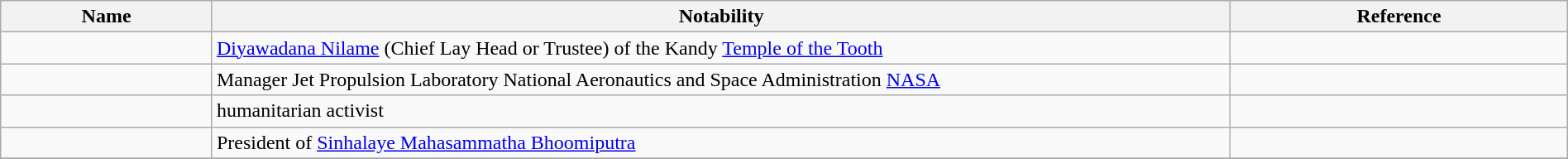<table class="wikitable sortable" style="width:100%">
<tr>
<th style="width:*;">Name</th>
<th style="width:65%;" class="unsortable">Notability</th>
<th style="width:*;" class="unsortable">Reference</th>
</tr>
<tr>
<td></td>
<td><a href='#'>Diyawadana Nilame</a> (Chief Lay Head or Trustee) of the Kandy <a href='#'>Temple of the Tooth</a></td>
<td style="text-align:center;"></td>
</tr>
<tr>
<td></td>
<td>Manager Jet Propulsion Laboratory National Aeronautics and Space Administration <a href='#'>NASA</a></td>
<td style="text-align:center;"></td>
</tr>
<tr>
<td></td>
<td>humanitarian activist</td>
<td style="text-align:center;"></td>
</tr>
<tr>
<td></td>
<td>President of <a href='#'>Sinhalaye Mahasammatha Bhoomiputra</a></td>
<td style="text-align:center;"></td>
</tr>
<tr>
</tr>
</table>
